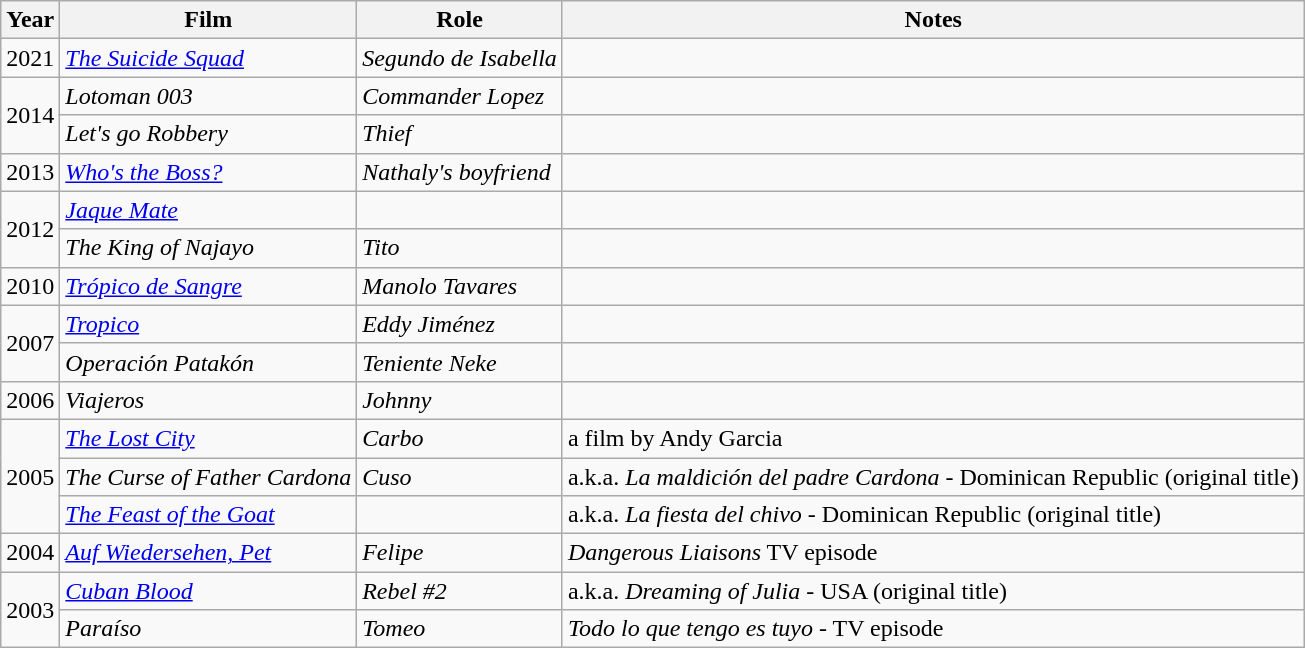<table class="wikitable">
<tr>
<th>Year</th>
<th>Film</th>
<th>Role</th>
<th>Notes</th>
</tr>
<tr>
<td>2021</td>
<td><em><a href='#'>The Suicide Squad</a></em></td>
<td><em>Segundo de Isabella</em></td>
<td></td>
</tr>
<tr>
<td rowspan="2">2014</td>
<td><em>Lotoman 003</em></td>
<td><em>Commander Lopez</em></td>
<td></td>
</tr>
<tr>
<td><em>Let's go Robbery</em></td>
<td><em>Thief</em></td>
<td></td>
</tr>
<tr>
<td>2013</td>
<td><em><a href='#'>Who's the Boss?</a></em></td>
<td><em>Nathaly's boyfriend</em></td>
<td></td>
</tr>
<tr>
<td rowspan="2">2012</td>
<td><em><a href='#'>Jaque Mate</a></em></td>
<td></td>
<td></td>
</tr>
<tr>
<td><em>The King of Najayo</em></td>
<td><em>Tito</em></td>
<td></td>
</tr>
<tr>
<td rowspan="1">2010</td>
<td><em><a href='#'>Trópico de Sangre</a></em></td>
<td><em>Manolo Tavares</em></td>
<td></td>
</tr>
<tr>
<td rowspan="2">2007</td>
<td><em><a href='#'>Tropico</a></em></td>
<td><em>Eddy Jiménez</em></td>
<td></td>
</tr>
<tr>
<td><em>Operación Patakón</em></td>
<td><em>Teniente Neke</em></td>
<td></td>
</tr>
<tr>
<td rowspan="1">2006</td>
<td><em>Viajeros</em></td>
<td><em>Johnny</em></td>
<td></td>
</tr>
<tr>
<td rowspan="3">2005</td>
<td><em><a href='#'>The Lost City</a></em></td>
<td><em>Carbo</em></td>
<td>a film by Andy Garcia</td>
</tr>
<tr>
<td><em>The Curse of Father Cardona</em></td>
<td><em>Cuso</em></td>
<td>a.k.a. <em>La maldición del padre Cardona</em> - Dominican Republic (original title)</td>
</tr>
<tr>
<td><em><a href='#'>The Feast of the Goat</a></em></td>
<td></td>
<td>a.k.a. <em>La fiesta del chivo</em> - Dominican Republic (original title)</td>
</tr>
<tr>
<td rowspan="1">2004</td>
<td><em><a href='#'>Auf Wiedersehen, Pet</a></em></td>
<td><em>Felipe</em></td>
<td><em>Dangerous Liaisons</em> TV episode</td>
</tr>
<tr>
<td rowspan="2">2003</td>
<td><em><a href='#'>Cuban Blood</a></em></td>
<td><em>Rebel #2</em></td>
<td>a.k.a. <em>Dreaming of Julia</em> - USA (original title)</td>
</tr>
<tr>
<td><em>Paraíso</em></td>
<td><em>Tomeo</em></td>
<td><em>Todo lo que tengo es tuyo</em> -  TV episode</td>
</tr>
</table>
